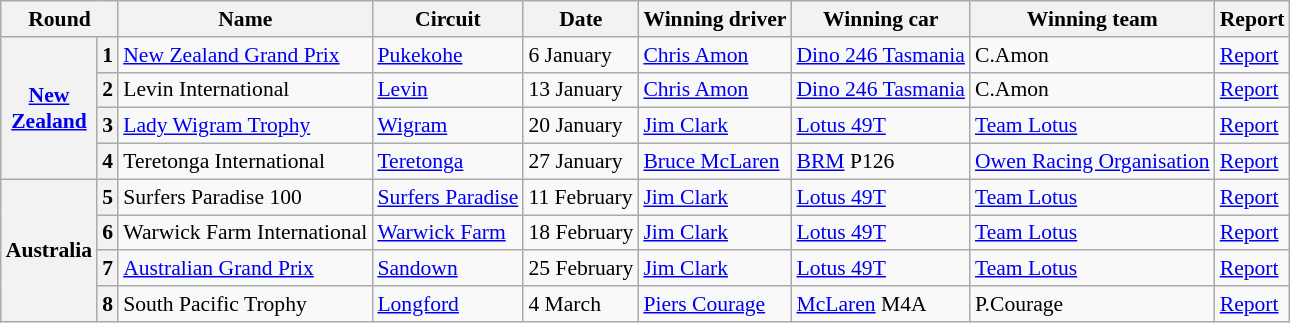<table class="wikitable" style="font-size: 90%;">
<tr>
<th colspan=2>Round</th>
<th>Name</th>
<th>Circuit</th>
<th>Date</th>
<th>Winning driver</th>
<th>Winning car</th>
<th>Winning team</th>
<th>Report</th>
</tr>
<tr>
<th rowspan=4><a href='#'>New<br>Zealand</a></th>
<th>1</th>
<td><a href='#'>New Zealand Grand Prix</a></td>
<td><a href='#'>Pukekohe</a></td>
<td>6 January</td>
<td> <a href='#'>Chris Amon</a></td>
<td><a href='#'>Dino 246 Tasmania</a></td>
<td>C.Amon</td>
<td><a href='#'>Report</a></td>
</tr>
<tr>
<th>2</th>
<td>Levin International</td>
<td><a href='#'>Levin</a></td>
<td>13 January</td>
<td> <a href='#'>Chris Amon</a></td>
<td><a href='#'>Dino 246 Tasmania</a></td>
<td>C.Amon</td>
<td><a href='#'>Report</a></td>
</tr>
<tr>
<th>3</th>
<td><a href='#'>Lady Wigram Trophy</a></td>
<td><a href='#'>Wigram</a></td>
<td>20 January</td>
<td> <a href='#'>Jim Clark</a></td>
<td><a href='#'>Lotus 49T</a></td>
<td><a href='#'>Team Lotus</a></td>
<td><a href='#'>Report</a></td>
</tr>
<tr>
<th>4</th>
<td>Teretonga International</td>
<td><a href='#'>Teretonga</a></td>
<td>27 January</td>
<td> <a href='#'>Bruce McLaren</a></td>
<td><a href='#'>BRM</a> P126</td>
<td><a href='#'>Owen Racing Organisation</a></td>
<td><a href='#'>Report</a></td>
</tr>
<tr>
<th rowspan=4>Australia</th>
<th>5</th>
<td>Surfers Paradise 100</td>
<td><a href='#'>Surfers Paradise</a></td>
<td>11 February</td>
<td> <a href='#'>Jim Clark</a></td>
<td><a href='#'>Lotus 49T</a></td>
<td><a href='#'>Team Lotus</a></td>
<td><a href='#'>Report</a></td>
</tr>
<tr>
<th>6</th>
<td>Warwick Farm International</td>
<td><a href='#'>Warwick Farm</a></td>
<td>18 February</td>
<td> <a href='#'>Jim Clark</a></td>
<td><a href='#'>Lotus 49T</a></td>
<td><a href='#'>Team Lotus</a></td>
<td><a href='#'>Report</a></td>
</tr>
<tr>
<th>7</th>
<td><a href='#'>Australian Grand Prix</a></td>
<td><a href='#'>Sandown</a></td>
<td>25 February</td>
<td> <a href='#'>Jim Clark</a></td>
<td><a href='#'>Lotus 49T</a></td>
<td><a href='#'>Team Lotus</a></td>
<td><a href='#'>Report</a></td>
</tr>
<tr>
<th>8</th>
<td>South Pacific Trophy</td>
<td><a href='#'>Longford</a></td>
<td>4 March</td>
<td> <a href='#'>Piers Courage</a></td>
<td><a href='#'>McLaren</a> M4A</td>
<td>P.Courage</td>
<td><a href='#'>Report</a></td>
</tr>
</table>
